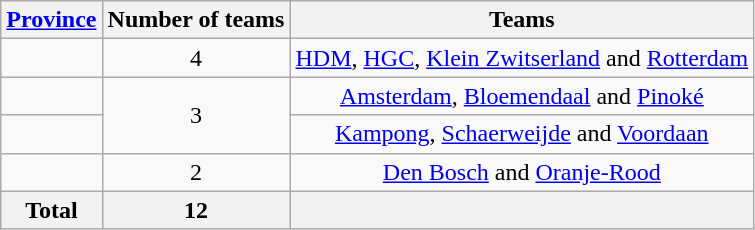<table class="wikitable" style="text-align:center">
<tr>
<th><a href='#'>Province</a></th>
<th>Number of teams</th>
<th>Teams</th>
</tr>
<tr>
<td align="left"></td>
<td>4</td>
<td><a href='#'>HDM</a>, <a href='#'>HGC</a>, <a href='#'>Klein Zwitserland</a> and <a href='#'>Rotterdam</a></td>
</tr>
<tr>
<td align="left"></td>
<td rowspan=2>3</td>
<td><a href='#'>Amsterdam</a>, <a href='#'>Bloemendaal</a> and <a href='#'>Pinoké</a></td>
</tr>
<tr>
<td align="left"></td>
<td><a href='#'>Kampong</a>, <a href='#'>Schaerweijde</a> and <a href='#'>Voordaan</a></td>
</tr>
<tr>
<td align="left"></td>
<td>2</td>
<td><a href='#'>Den Bosch</a> and <a href='#'>Oranje-Rood</a></td>
</tr>
<tr>
<th>Total</th>
<th>12</th>
<th></th>
</tr>
</table>
